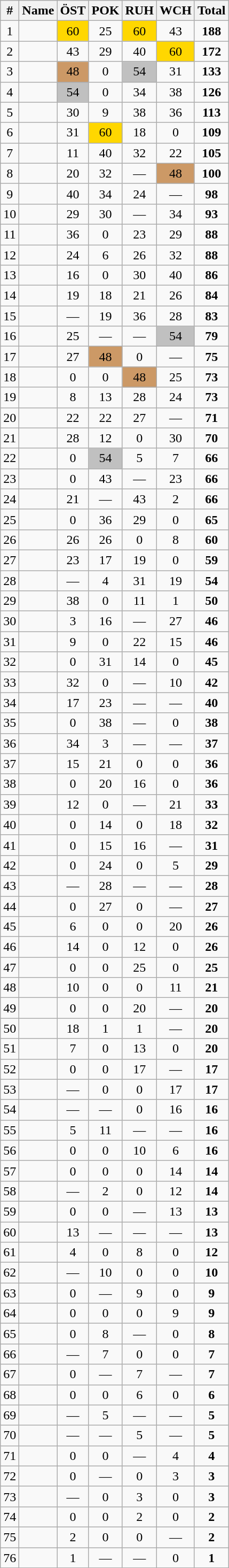<table class="wikitable sortable" style="text-align:center;">
<tr>
<th>#</th>
<th>Name</th>
<th>ÖST</th>
<th>POK</th>
<th>RUH</th>
<th>WCH</th>
<th>Total</th>
</tr>
<tr>
<td>1</td>
<td align="left"></td>
<td bgcolor="gold">60</td>
<td>25</td>
<td bgcolor="gold">60</td>
<td>43</td>
<td><strong>188</strong></td>
</tr>
<tr>
<td>2</td>
<td align="left"></td>
<td>43</td>
<td>29</td>
<td>40</td>
<td bgcolor="gold">60</td>
<td><strong>172</strong></td>
</tr>
<tr>
<td>3</td>
<td align="left"></td>
<td bgcolor=CC9966>48</td>
<td>0</td>
<td bgcolor="silver">54</td>
<td>31</td>
<td><strong>133</strong></td>
</tr>
<tr>
<td>4</td>
<td align="left"></td>
<td bgcolor="silver">54</td>
<td>0</td>
<td>34</td>
<td>38</td>
<td><strong>126</strong></td>
</tr>
<tr>
<td>5</td>
<td align="left"></td>
<td>30</td>
<td>9</td>
<td>38</td>
<td>36</td>
<td><strong>113</strong></td>
</tr>
<tr>
<td>6</td>
<td align="left"></td>
<td>31</td>
<td bgcolor="gold">60</td>
<td>18</td>
<td>0</td>
<td><strong>109</strong></td>
</tr>
<tr>
<td>7</td>
<td align="left"></td>
<td>11</td>
<td>40</td>
<td>32</td>
<td>22</td>
<td><strong>105</strong></td>
</tr>
<tr>
<td>8</td>
<td align="left"></td>
<td>20</td>
<td>32</td>
<td>—</td>
<td bgcolor=CC9966>48</td>
<td><strong>100</strong></td>
</tr>
<tr>
<td>9</td>
<td align="left"></td>
<td>40</td>
<td>34</td>
<td>24</td>
<td>—</td>
<td><strong>98</strong></td>
</tr>
<tr>
<td>10</td>
<td align="left"></td>
<td>29</td>
<td>30</td>
<td>—</td>
<td>34</td>
<td><strong>93</strong></td>
</tr>
<tr>
<td>11</td>
<td align="left"></td>
<td>36</td>
<td>0</td>
<td>23</td>
<td>29</td>
<td><strong>88</strong></td>
</tr>
<tr>
<td>12</td>
<td align="left"></td>
<td>24</td>
<td>6</td>
<td>26</td>
<td>32</td>
<td><strong>88</strong></td>
</tr>
<tr>
<td>13</td>
<td align="left"></td>
<td>16</td>
<td>0</td>
<td>30</td>
<td>40</td>
<td><strong>86</strong></td>
</tr>
<tr>
<td>14</td>
<td align="left"></td>
<td>19</td>
<td>18</td>
<td>21</td>
<td>26</td>
<td><strong>84</strong></td>
</tr>
<tr>
<td>15</td>
<td align="left"></td>
<td>—</td>
<td>19</td>
<td>36</td>
<td>28</td>
<td><strong>83</strong></td>
</tr>
<tr>
<td>16</td>
<td align="left"></td>
<td>25</td>
<td>—</td>
<td>—</td>
<td bgcolor="silver">54</td>
<td><strong>79</strong></td>
</tr>
<tr>
<td>17</td>
<td align="left"></td>
<td>27</td>
<td bgcolor=CC9966>48</td>
<td>0</td>
<td>—</td>
<td><strong>75</strong></td>
</tr>
<tr>
<td>18</td>
<td align="left"></td>
<td>0</td>
<td>0</td>
<td bgcolor=CC9966>48</td>
<td>25</td>
<td><strong>73</strong></td>
</tr>
<tr>
<td>19</td>
<td align="left"></td>
<td>8</td>
<td>13</td>
<td>28</td>
<td>24</td>
<td><strong>73</strong></td>
</tr>
<tr>
<td>20</td>
<td align="left"></td>
<td>22</td>
<td>22</td>
<td>27</td>
<td>—</td>
<td><strong>71</strong></td>
</tr>
<tr>
<td>21</td>
<td align="left"></td>
<td>28</td>
<td>12</td>
<td>0</td>
<td>30</td>
<td><strong>70</strong></td>
</tr>
<tr>
<td>22</td>
<td align="left"></td>
<td>0</td>
<td bgcolor="silver">54</td>
<td>5</td>
<td>7</td>
<td><strong>66</strong></td>
</tr>
<tr>
<td>23</td>
<td align="left"></td>
<td>0</td>
<td>43</td>
<td>—</td>
<td>23</td>
<td><strong>66</strong></td>
</tr>
<tr>
<td>24</td>
<td align="left"></td>
<td>21</td>
<td>—</td>
<td>43</td>
<td>2</td>
<td><strong>66</strong></td>
</tr>
<tr>
<td>25</td>
<td align="left"></td>
<td>0</td>
<td>36</td>
<td>29</td>
<td>0</td>
<td><strong>65</strong></td>
</tr>
<tr>
<td>26</td>
<td align="left"></td>
<td>26</td>
<td>26</td>
<td>0</td>
<td>8</td>
<td><strong>60</strong></td>
</tr>
<tr>
<td>27</td>
<td align="left"></td>
<td>23</td>
<td>17</td>
<td>19</td>
<td>0</td>
<td><strong>59</strong></td>
</tr>
<tr>
<td>28</td>
<td align="left"></td>
<td>—</td>
<td>4</td>
<td>31</td>
<td>19</td>
<td><strong>54</strong></td>
</tr>
<tr>
<td>29</td>
<td align="left"></td>
<td>38</td>
<td>0</td>
<td>11</td>
<td>1</td>
<td><strong>50</strong></td>
</tr>
<tr>
<td>30</td>
<td align="left"></td>
<td>3</td>
<td>16</td>
<td>—</td>
<td>27</td>
<td><strong>46</strong></td>
</tr>
<tr>
<td>31</td>
<td align="left"></td>
<td>9</td>
<td>0</td>
<td>22</td>
<td>15</td>
<td><strong>46</strong></td>
</tr>
<tr>
<td>32</td>
<td align="left"></td>
<td>0</td>
<td>31</td>
<td>14</td>
<td>0</td>
<td><strong>45</strong></td>
</tr>
<tr>
<td>33</td>
<td align="left"></td>
<td>32</td>
<td>0</td>
<td>—</td>
<td>10</td>
<td><strong>42</strong></td>
</tr>
<tr>
<td>34</td>
<td align="left"></td>
<td>17</td>
<td>23</td>
<td>—</td>
<td>—</td>
<td><strong>40</strong></td>
</tr>
<tr>
<td>35</td>
<td align="left"></td>
<td>0</td>
<td>38</td>
<td>—</td>
<td>0</td>
<td><strong>38</strong></td>
</tr>
<tr>
<td>36</td>
<td align="left"></td>
<td>34</td>
<td>3</td>
<td>—</td>
<td>—</td>
<td><strong>37</strong></td>
</tr>
<tr>
<td>37</td>
<td align="left"></td>
<td>15</td>
<td>21</td>
<td>0</td>
<td>0</td>
<td><strong>36</strong></td>
</tr>
<tr>
<td>38</td>
<td align="left"></td>
<td>0</td>
<td>20</td>
<td>16</td>
<td>0</td>
<td><strong>36</strong></td>
</tr>
<tr>
<td>39</td>
<td align="left"></td>
<td>12</td>
<td>0</td>
<td>—</td>
<td>21</td>
<td><strong>33</strong></td>
</tr>
<tr>
<td>40</td>
<td align="left"></td>
<td>0</td>
<td>14</td>
<td>0</td>
<td>18</td>
<td><strong>32</strong></td>
</tr>
<tr>
<td>41</td>
<td align="left"></td>
<td>0</td>
<td>15</td>
<td>16</td>
<td>—</td>
<td><strong>31</strong></td>
</tr>
<tr>
<td>42</td>
<td align="left"></td>
<td>0</td>
<td>24</td>
<td>0</td>
<td>5</td>
<td><strong>29</strong></td>
</tr>
<tr>
<td>43</td>
<td align="left"></td>
<td>—</td>
<td>28</td>
<td>—</td>
<td>—</td>
<td><strong>28</strong></td>
</tr>
<tr>
<td>44</td>
<td align="left"></td>
<td>0</td>
<td>27</td>
<td>0</td>
<td>—</td>
<td><strong>27</strong></td>
</tr>
<tr>
<td>45</td>
<td align="left"></td>
<td>6</td>
<td>0</td>
<td>0</td>
<td>20</td>
<td><strong>26</strong></td>
</tr>
<tr>
<td>46</td>
<td align="left"></td>
<td>14</td>
<td>0</td>
<td>12</td>
<td>0</td>
<td><strong>26</strong></td>
</tr>
<tr>
<td>47</td>
<td align="left"></td>
<td>0</td>
<td>0</td>
<td>25</td>
<td>0</td>
<td><strong>25</strong></td>
</tr>
<tr>
<td>48</td>
<td align="left"></td>
<td>10</td>
<td>0</td>
<td>0</td>
<td>11</td>
<td><strong>21</strong></td>
</tr>
<tr>
<td>49</td>
<td align="left"></td>
<td>0</td>
<td>0</td>
<td>20</td>
<td>—</td>
<td><strong>20</strong></td>
</tr>
<tr>
<td>50</td>
<td align="left"></td>
<td>18</td>
<td>1</td>
<td>1</td>
<td>—</td>
<td><strong>20</strong></td>
</tr>
<tr>
<td>51</td>
<td align="left"></td>
<td>7</td>
<td>0</td>
<td>13</td>
<td>0</td>
<td><strong>20</strong></td>
</tr>
<tr>
<td>52</td>
<td align="left"></td>
<td>0</td>
<td>0</td>
<td>17</td>
<td>—</td>
<td><strong>17</strong></td>
</tr>
<tr>
<td>53</td>
<td align="left"></td>
<td>—</td>
<td>0</td>
<td>0</td>
<td>17</td>
<td><strong>17</strong></td>
</tr>
<tr>
<td>54</td>
<td align="left"></td>
<td>—</td>
<td>—</td>
<td>0</td>
<td>16</td>
<td><strong>16</strong></td>
</tr>
<tr>
<td>55</td>
<td align="left"></td>
<td>5</td>
<td>11</td>
<td>—</td>
<td>—</td>
<td><strong>16</strong></td>
</tr>
<tr>
<td>56</td>
<td align="left"></td>
<td>0</td>
<td>0</td>
<td>10</td>
<td>6</td>
<td><strong>16</strong></td>
</tr>
<tr>
<td>57</td>
<td align="left"></td>
<td>0</td>
<td>0</td>
<td>0</td>
<td>14</td>
<td><strong>14</strong></td>
</tr>
<tr>
<td>58</td>
<td align="left"></td>
<td>—</td>
<td>2</td>
<td>0</td>
<td>12</td>
<td><strong>14</strong></td>
</tr>
<tr>
<td>59</td>
<td align="left"></td>
<td>0</td>
<td>0</td>
<td>—</td>
<td>13</td>
<td><strong>13</strong></td>
</tr>
<tr>
<td>60</td>
<td align="left"></td>
<td>13</td>
<td>—</td>
<td>—</td>
<td>—</td>
<td><strong>13</strong></td>
</tr>
<tr>
<td>61</td>
<td align="left"></td>
<td>4</td>
<td>0</td>
<td>8</td>
<td>0</td>
<td><strong>12</strong></td>
</tr>
<tr>
<td>62</td>
<td align="left"></td>
<td>—</td>
<td>10</td>
<td>0</td>
<td>0</td>
<td><strong>10</strong></td>
</tr>
<tr>
<td>63</td>
<td align="left"></td>
<td>0</td>
<td>—</td>
<td>9</td>
<td>0</td>
<td><strong>9</strong></td>
</tr>
<tr>
<td>64</td>
<td align="left"></td>
<td>0</td>
<td>0</td>
<td>0</td>
<td>9</td>
<td><strong>9</strong></td>
</tr>
<tr>
<td>65</td>
<td align="left"></td>
<td>0</td>
<td>8</td>
<td>—</td>
<td>0</td>
<td><strong>8</strong></td>
</tr>
<tr>
<td>66</td>
<td align="left"></td>
<td>—</td>
<td>7</td>
<td>0</td>
<td>0</td>
<td><strong>7</strong></td>
</tr>
<tr>
<td>67</td>
<td align="left"></td>
<td>0</td>
<td>—</td>
<td>7</td>
<td>—</td>
<td><strong>7</strong></td>
</tr>
<tr>
<td>68</td>
<td align="left"></td>
<td>0</td>
<td>0</td>
<td>6</td>
<td>0</td>
<td><strong>6</strong></td>
</tr>
<tr>
<td>69</td>
<td align="left"></td>
<td>—</td>
<td>5</td>
<td>—</td>
<td>—</td>
<td><strong>5</strong></td>
</tr>
<tr>
<td>70</td>
<td align="left"></td>
<td>—</td>
<td>—</td>
<td>5</td>
<td>—</td>
<td><strong>5</strong></td>
</tr>
<tr>
<td>71</td>
<td align="left"></td>
<td>0</td>
<td>0</td>
<td>—</td>
<td>4</td>
<td><strong>4</strong></td>
</tr>
<tr>
<td>72</td>
<td align="left"></td>
<td>0</td>
<td>—</td>
<td>0</td>
<td>3</td>
<td><strong>3</strong></td>
</tr>
<tr>
<td>73</td>
<td align="left"></td>
<td>—</td>
<td>0</td>
<td>3</td>
<td>0</td>
<td><strong>3</strong></td>
</tr>
<tr>
<td>74</td>
<td align="left"></td>
<td>0</td>
<td>0</td>
<td>2</td>
<td>0</td>
<td><strong>2</strong></td>
</tr>
<tr>
<td>75</td>
<td align="left"></td>
<td>2</td>
<td>0</td>
<td>0</td>
<td>—</td>
<td><strong>2</strong></td>
</tr>
<tr>
<td>76</td>
<td align="left"></td>
<td>1</td>
<td>—</td>
<td>—</td>
<td>0</td>
<td><strong>1</strong></td>
</tr>
</table>
